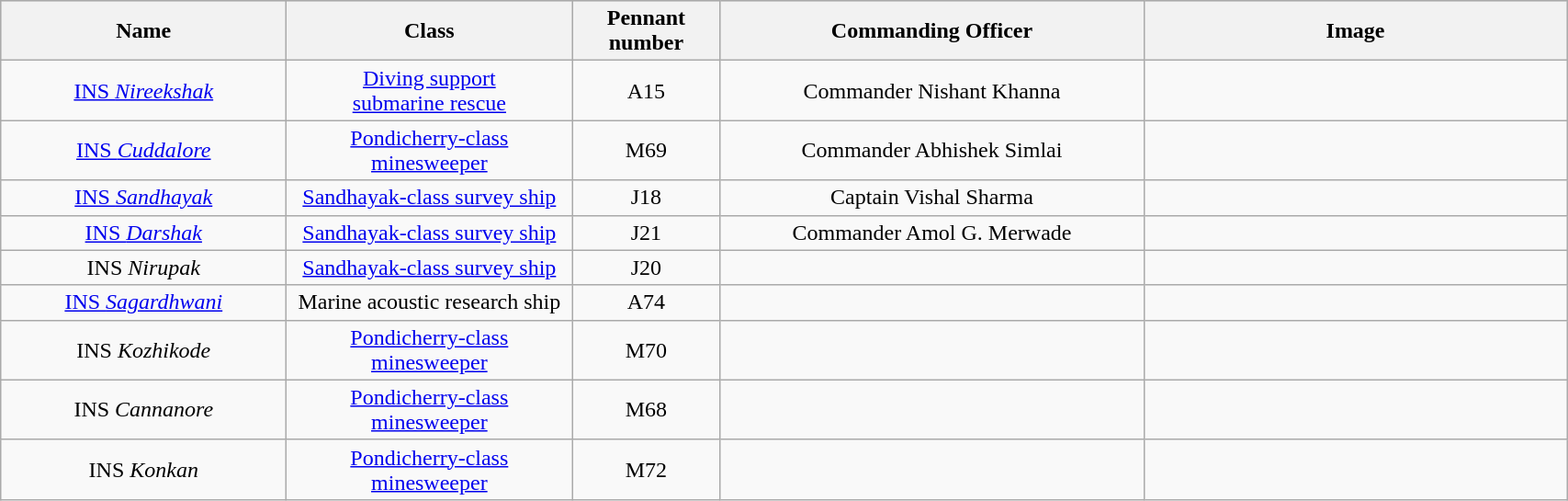<table class="wikitable" style="text-align:center">
<tr style="background:#cccccc">
<th scope="col" style="width: 200px;">Name</th>
<th scope="col" style="width: 200px;">Class</th>
<th scope="col" style="width: 100px;">Pennant number</th>
<th scope="col" style="width: 300px;">Commanding Officer</th>
<th scope="col" style="width: 300px;">Image</th>
</tr>
<tr>
<td><a href='#'>INS <em>Nireekshak</em></a></td>
<td><a href='#'>Diving support</a><br><a href='#'>submarine rescue</a></td>
<td>A15</td>
<td>Commander Nishant Khanna</td>
<td></td>
</tr>
<tr>
<td><a href='#'>INS <em>Cuddalore</em></a></td>
<td><a href='#'>Pondicherry-class minesweeper</a></td>
<td>M69</td>
<td>Commander Abhishek Simlai</td>
<td></td>
</tr>
<tr>
<td><a href='#'>INS <em>Sandhayak</em></a></td>
<td><a href='#'>Sandhayak-class survey ship</a></td>
<td>J18</td>
<td>Captain Vishal Sharma</td>
<td></td>
</tr>
<tr>
<td><a href='#'>INS <em>Darshak</em></a></td>
<td><a href='#'>Sandhayak-class survey ship</a></td>
<td>J21</td>
<td>Commander Amol G. Merwade</td>
<td></td>
</tr>
<tr>
<td>INS <em>Nirupak</em></td>
<td><a href='#'>Sandhayak-class survey ship</a></td>
<td>J20</td>
<td></td>
<td></td>
</tr>
<tr>
<td><a href='#'>INS <em>Sagardhwani</em></a></td>
<td>Marine acoustic research ship</td>
<td>A74</td>
<td></td>
<td></td>
</tr>
<tr>
<td>INS <em>Kozhikode</em></td>
<td><a href='#'>Pondicherry-class minesweeper</a></td>
<td>M70</td>
<td></td>
<td></td>
</tr>
<tr>
<td>INS <em>Cannanore</em></td>
<td><a href='#'>Pondicherry-class minesweeper</a></td>
<td>M68</td>
<td></td>
<td></td>
</tr>
<tr>
<td>INS <em>Konkan</em></td>
<td><a href='#'>Pondicherry-class minesweeper</a></td>
<td>M72</td>
<td></td>
<td></td>
</tr>
</table>
